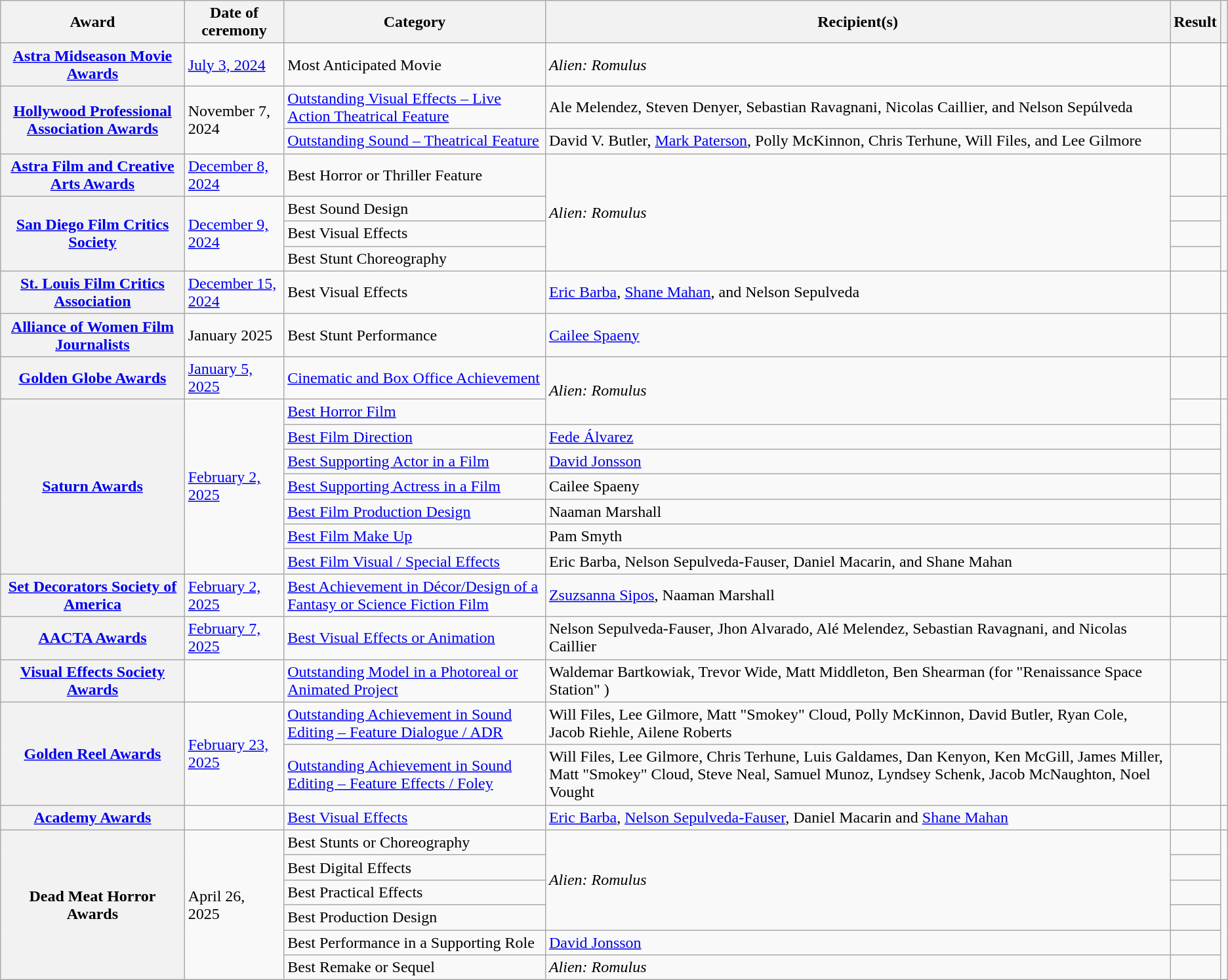<table class="wikitable sortable plainrowheaders">
<tr>
<th scope="col">Award</th>
<th scope="col">Date of ceremony</th>
<th scope="col">Category</th>
<th scope="col">Recipient(s)</th>
<th scope="col">Result</th>
<th scope="col" class="unsortable"></th>
</tr>
<tr>
<th scope="row"><a href='#'>Astra Midseason Movie Awards</a></th>
<td><a href='#'>July 3, 2024</a></td>
<td>Most Anticipated Movie</td>
<td><em>Alien: Romulus</em></td>
<td></td>
<td align="center"></td>
</tr>
<tr>
<th rowspan="2" scope="row"><a href='#'>Hollywood Professional Association Awards</a></th>
<td rowspan="2">November 7, 2024</td>
<td><a href='#'>Outstanding Visual Effects – Live Action Theatrical Feature</a></td>
<td>Ale Melendez, Steven Denyer, Sebastian Ravagnani, Nicolas Caillier, and Nelson Sepúlveda</td>
<td></td>
<td rowspan="2" align="center"></td>
</tr>
<tr>
<td><a href='#'>Outstanding Sound – Theatrical Feature</a></td>
<td>David V. Butler, <a href='#'>Mark Paterson</a>, Polly McKinnon, Chris Terhune, Will Files, and Lee Gilmore</td>
<td></td>
</tr>
<tr>
<th scope="row"><a href='#'>Astra Film and Creative Arts Awards</a></th>
<td><a href='#'>December 8, 2024</a></td>
<td>Best Horror or Thriller Feature</td>
<td rowspan="4"><em>Alien: Romulus</em></td>
<td></td>
<td align="center"></td>
</tr>
<tr>
<th rowspan="3" scope="row"><a href='#'>San Diego Film Critics Society</a></th>
<td rowspan="3"><a href='#'>December 9, 2024</a></td>
<td>Best Sound Design</td>
<td></td>
<td rowspan="3" align="center"><br></td>
</tr>
<tr>
<td>Best Visual Effects</td>
<td></td>
</tr>
<tr>
<td>Best Stunt Choreography</td>
<td></td>
</tr>
<tr>
<th scope="row"><a href='#'>St. Louis Film Critics Association</a></th>
<td><a href='#'>December 15, 2024</a></td>
<td>Best Visual Effects</td>
<td><a href='#'>Eric Barba</a>, <a href='#'>Shane Mahan</a>, and Nelson Sepulveda</td>
<td></td>
<td align="center"></td>
</tr>
<tr>
<th scope="row"><a href='#'>Alliance of Women Film Journalists</a></th>
<td>January 2025</td>
<td>Best Stunt Performance</td>
<td><a href='#'>Cailee Spaeny</a></td>
<td></td>
<td align="center"></td>
</tr>
<tr>
<th scope="row"><a href='#'>Golden Globe Awards</a></th>
<td><a href='#'>January 5, 2025</a></td>
<td><a href='#'>Cinematic and Box Office Achievement</a></td>
<td rowspan="2"><em>Alien: Romulus</em></td>
<td></td>
<td align="center"></td>
</tr>
<tr>
<th rowspan="7" scope="row"><a href='#'>Saturn Awards</a></th>
<td rowspan="7"><a href='#'>February 2, 2025</a></td>
<td><a href='#'>Best Horror Film</a></td>
<td></td>
<td rowspan="7" align="center"></td>
</tr>
<tr>
<td><a href='#'>Best Film Direction</a></td>
<td><a href='#'>Fede Álvarez</a></td>
<td></td>
</tr>
<tr>
<td><a href='#'>Best Supporting Actor in a Film</a></td>
<td><a href='#'>David Jonsson</a></td>
<td></td>
</tr>
<tr>
<td><a href='#'>Best Supporting Actress in a Film</a></td>
<td>Cailee Spaeny</td>
<td></td>
</tr>
<tr>
<td><a href='#'>Best Film Production Design</a></td>
<td>Naaman Marshall</td>
<td></td>
</tr>
<tr>
<td><a href='#'>Best Film Make Up</a></td>
<td>Pam Smyth</td>
<td></td>
</tr>
<tr>
<td><a href='#'>Best Film Visual / Special Effects</a></td>
<td>Eric Barba, Nelson Sepulveda-Fauser, Daniel Macarin, and Shane Mahan</td>
<td></td>
</tr>
<tr>
<th scope="row"><a href='#'>Set Decorators Society of America</a></th>
<td><a href='#'>February 2, 2025</a></td>
<td><a href='#'>Best Achievement in Décor/Design of a Fantasy or Science Fiction Film</a></td>
<td><a href='#'>Zsuzsanna Sipos</a>, Naaman Marshall</td>
<td></td>
<td align="center"></td>
</tr>
<tr>
<th scope="row"><a href='#'>AACTA Awards</a></th>
<td><a href='#'>February 7, 2025</a></td>
<td><a href='#'>Best Visual Effects or Animation</a></td>
<td>Nelson Sepulveda-Fauser, Jhon Alvarado, Alé Melendez, Sebastian Ravagnani, and  Nicolas Caillier</td>
<td></td>
<td align="center"></td>
</tr>
<tr>
<th scope=row><a href='#'>Visual Effects Society Awards</a></th>
<td><a href='#'></a></td>
<td><a href='#'>Outstanding Model in a Photoreal or Animated Project</a></td>
<td>Waldemar Bartkowiak, Trevor Wide, Matt Middleton, Ben Shearman (for "Renaissance Space Station" )</td>
<td></td>
<td align="center"></td>
</tr>
<tr>
<th scope="row" rowspan="2"><a href='#'>Golden Reel Awards</a></th>
<td rowspan="2"><a href='#'>February 23, 2025</a></td>
<td><a href='#'>Outstanding Achievement in Sound Editing – Feature Dialogue / ADR</a></td>
<td>Will Files, Lee Gilmore, Matt "Smokey" Cloud, Polly McKinnon, David Butler, Ryan Cole, Jacob Riehle, Ailene Roberts</td>
<td></td>
<td rowspan="2" align="center"></td>
</tr>
<tr>
<td><a href='#'>Outstanding Achievement in Sound Editing – Feature Effects / Foley</a></td>
<td>Will Files, Lee Gilmore, Chris Terhune, Luis Galdames, Dan Kenyon, Ken McGill, James Miller, Matt "Smokey" Cloud, Steve Neal, Samuel Munoz, Lyndsey Schenk, Jacob McNaughton, Noel Vought</td>
<td></td>
</tr>
<tr>
<th scope=row><a href='#'>Academy Awards</a></th>
<td><a href='#'></a></td>
<td><a href='#'>Best Visual Effects</a></td>
<td><a href='#'>Eric Barba</a>, <a href='#'>Nelson Sepulveda-Fauser</a>, Daniel Macarin and <a href='#'>Shane Mahan</a></td>
<td></td>
<td align="center"></td>
</tr>
<tr>
<th scope="row" rowspan="6">Dead Meat Horror Awards</th>
<td rowspan="6">April 26, 2025</td>
<td>Best Stunts or Choreography</td>
<td rowspan="4"><em>Alien: Romulus</em></td>
<td></td>
<td rowspan="6"></td>
</tr>
<tr>
<td>Best Digital Effects</td>
<td></td>
</tr>
<tr>
<td>Best Practical Effects</td>
<td></td>
</tr>
<tr>
<td>Best Production Design</td>
<td></td>
</tr>
<tr>
<td>Best Performance in a Supporting Role</td>
<td><a href='#'>David Jonsson</a></td>
<td></td>
</tr>
<tr>
<td>Best Remake or Sequel</td>
<td><em>Alien: Romulus</em></td>
<td></td>
</tr>
</table>
